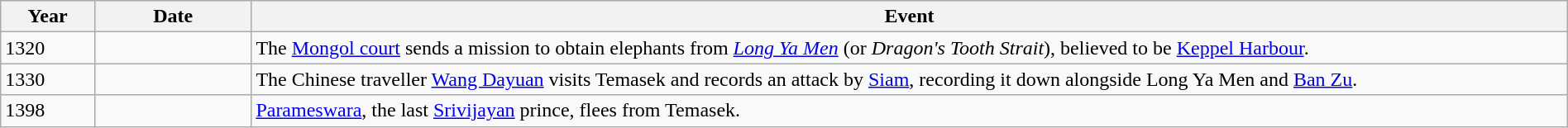<table class=wikitable style=width:100%>
<tr>
<th style=width:6%>Year</th>
<th style=width:10%>Date</th>
<th>Event</th>
</tr>
<tr>
<td>1320</td>
<td></td>
<td>The <a href='#'>Mongol court</a> sends a mission to obtain elephants from <em><a href='#'>Long Ya Men</a></em> (or <em>Dragon's Tooth Strait</em>), believed to be <a href='#'>Keppel Harbour</a>.</td>
</tr>
<tr>
<td>1330</td>
<td></td>
<td>The Chinese traveller <a href='#'>Wang Dayuan</a> visits Temasek and records an attack by <a href='#'>Siam</a>, recording it down alongside Long Ya Men and <a href='#'>Ban Zu</a>.</td>
</tr>
<tr>
<td>1398</td>
<td></td>
<td><a href='#'>Parameswara</a>, the last <a href='#'>Srivijayan</a> prince, flees from Temasek.</td>
</tr>
</table>
